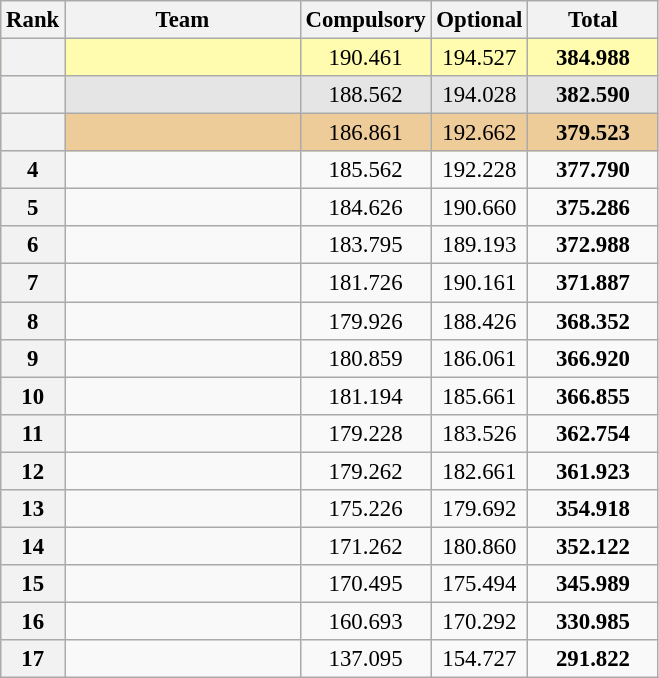<table class="wikitable sortable" style="text-align:center; font-size:95%">
<tr>
<th scope="col" style="width:25px;">Rank</th>
<th scope="col" style="width:150px;">Team</th>
<th scope="col" style="width:50px;">Compulsory</th>
<th scope="col" style="width:50px;">Optional</th>
<th scope="col" style="width:80px;">Total</th>
</tr>
<tr style="background:#fffcaf;">
<th scope=row style="text-align:center"></th>
<td style="text-align:left;"><strong></strong></td>
<td>190.461</td>
<td>194.527</td>
<td><strong>384.988</strong></td>
</tr>
<tr style="background:#e5e5e5;">
<th scope=row style="text-align:center"></th>
<td style="text-align:left;"><strong></strong></td>
<td>188.562</td>
<td>194.028</td>
<td><strong>382.590</strong></td>
</tr>
<tr style="background:#ec9;">
<th scope=row style="text-align:center"></th>
<td style="text-align:left;"><strong></strong></td>
<td>186.861</td>
<td>192.662</td>
<td><strong>379.523</strong></td>
</tr>
<tr>
<th scope=row style="text-align:center">4</th>
<td style="text-align:left;"></td>
<td>185.562</td>
<td>192.228</td>
<td><strong>377.790</strong></td>
</tr>
<tr>
<th scope=row style="text-align:center">5</th>
<td style="text-align:left;"></td>
<td>184.626</td>
<td>190.660</td>
<td><strong>375.286</strong></td>
</tr>
<tr>
<th scope=row style="text-align:center">6</th>
<td style="text-align:left;"></td>
<td>183.795</td>
<td>189.193</td>
<td><strong>372.988</strong></td>
</tr>
<tr>
<th scope=row style="text-align:center">7</th>
<td style="text-align:left;"></td>
<td>181.726</td>
<td>190.161</td>
<td><strong>371.887</strong></td>
</tr>
<tr>
<th scope=row style="text-align:center">8</th>
<td style="text-align:left;"></td>
<td>179.926</td>
<td>188.426</td>
<td><strong>368.352</strong></td>
</tr>
<tr>
<th scope=row style="text-align:center">9</th>
<td style="text-align:left;"></td>
<td>180.859</td>
<td>186.061</td>
<td><strong>366.920</strong></td>
</tr>
<tr>
<th scope=row style="text-align:center">10</th>
<td style="text-align:left;"></td>
<td>181.194</td>
<td>185.661</td>
<td><strong>366.855</strong></td>
</tr>
<tr>
<th scope=row style="text-align:center">11</th>
<td style="text-align:left;"></td>
<td>179.228</td>
<td>183.526</td>
<td><strong>362.754</strong></td>
</tr>
<tr>
<th scope=row style="text-align:center">12</th>
<td style="text-align:left;"></td>
<td>179.262</td>
<td>182.661</td>
<td><strong>361.923</strong></td>
</tr>
<tr>
<th scope=row style="text-align:center">13</th>
<td style="text-align:left;"></td>
<td>175.226</td>
<td>179.692</td>
<td><strong>354.918</strong></td>
</tr>
<tr>
<th scope=row style="text-align:center">14</th>
<td style="text-align:left;"></td>
<td>171.262</td>
<td>180.860</td>
<td><strong>352.122</strong></td>
</tr>
<tr>
<th scope=row style="text-align:center">15</th>
<td style="text-align:left;"></td>
<td>170.495</td>
<td>175.494</td>
<td><strong>345.989</strong></td>
</tr>
<tr>
<th scope=row style="text-align:center">16</th>
<td style="text-align:left;"></td>
<td>160.693</td>
<td>170.292</td>
<td><strong>330.985</strong></td>
</tr>
<tr>
<th scope=row style="text-align:center">17</th>
<td style="text-align:left;"></td>
<td>137.095</td>
<td>154.727</td>
<td><strong>291.822</strong></td>
</tr>
</table>
